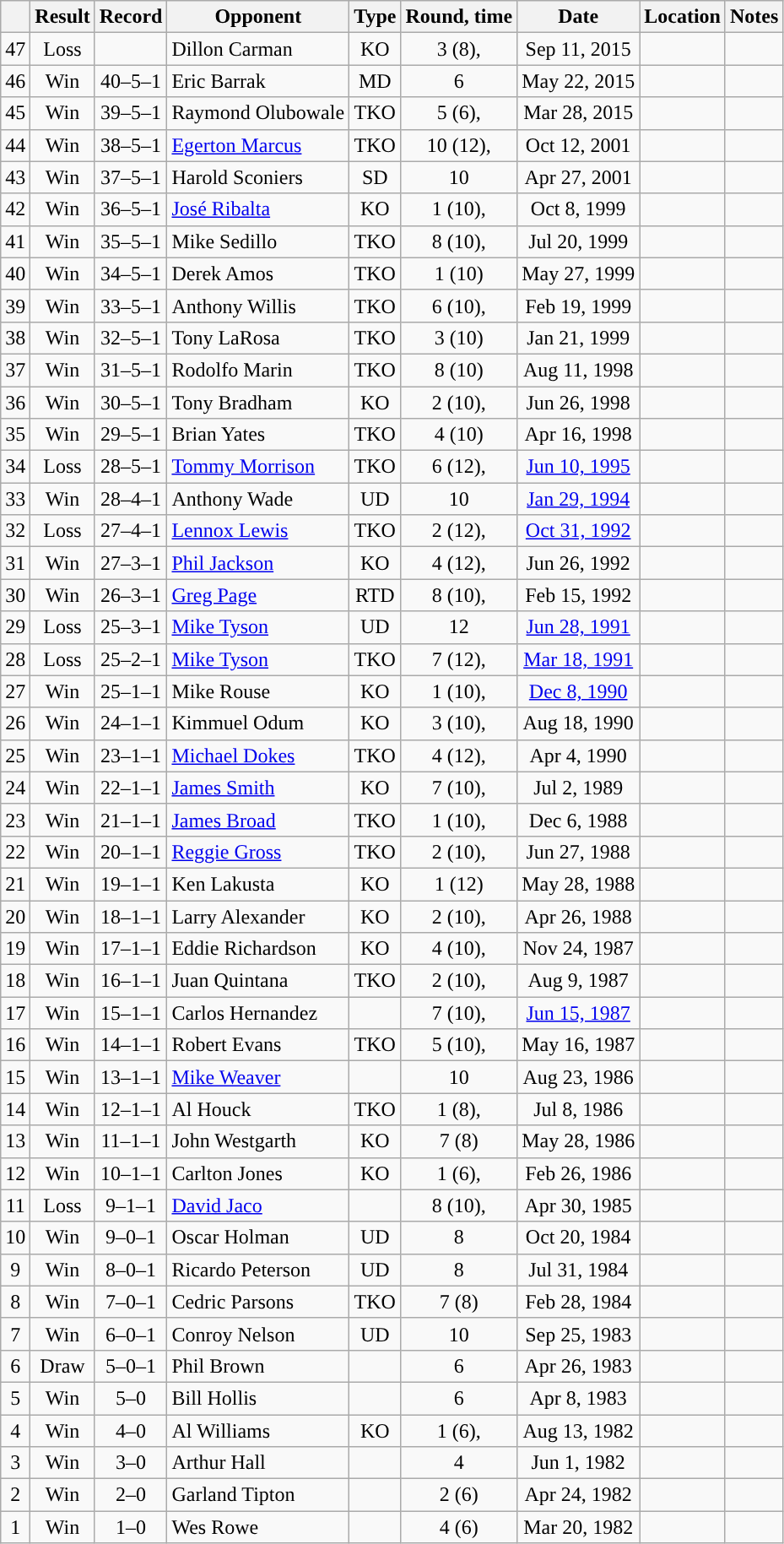<table class="wikitable" style="text-align:center">
<tr>
<th></th>
<th>Result</th>
<th>Record</th>
<th>Opponent</th>
<th>Type</th>
<th>Round, time</th>
<th>Date</th>
<th>Location</th>
<th>Notes</th>
</tr>
<tr>
<td>47</td>
<td>Loss</td>
<td></td>
<td style="text-align:left;">Dillon Carman</td>
<td>KO</td>
<td>3 (8), </td>
<td>Sep 11, 2015</td>
<td style="text-align:left;"></td>
<td style="text-align:left;"></td>
</tr>
<tr>
<td>46</td>
<td>Win</td>
<td>40–5–1</td>
<td style="text-align:left;">Eric Barrak</td>
<td>MD</td>
<td>6</td>
<td>May 22, 2015</td>
<td style="text-align:left;"></td>
<td></td>
</tr>
<tr>
<td>45</td>
<td>Win</td>
<td>39–5–1</td>
<td style="text-align:left;">Raymond Olubowale</td>
<td>TKO</td>
<td>5 (6), </td>
<td>Mar 28, 2015</td>
<td style="text-align:left;"></td>
<td></td>
</tr>
<tr>
<td>44</td>
<td>Win</td>
<td>38–5–1</td>
<td style="text-align:left;"><a href='#'>Egerton Marcus</a></td>
<td>TKO</td>
<td>10 (12), </td>
<td>Oct 12, 2001</td>
<td style="text-align:left;"></td>
<td style="text-align:left;"></td>
</tr>
<tr>
<td>43</td>
<td>Win</td>
<td>37–5–1</td>
<td style="text-align:left;">Harold Sconiers</td>
<td>SD</td>
<td>10</td>
<td>Apr 27, 2001</td>
<td style="text-align:left;"></td>
<td></td>
</tr>
<tr>
<td>42</td>
<td>Win</td>
<td>36–5–1</td>
<td style="text-align:left;"><a href='#'>José Ribalta</a></td>
<td>KO</td>
<td>1 (10), </td>
<td>Oct 8, 1999</td>
<td style="text-align:left;"></td>
<td></td>
</tr>
<tr>
<td>41</td>
<td>Win</td>
<td>35–5–1</td>
<td style="text-align:left;">Mike Sedillo</td>
<td>TKO</td>
<td>8 (10), </td>
<td>Jul 20, 1999</td>
<td style="text-align:left;"></td>
<td></td>
</tr>
<tr>
<td>40</td>
<td>Win</td>
<td>34–5–1</td>
<td style="text-align:left;">Derek Amos</td>
<td>TKO</td>
<td>1 (10)</td>
<td>May 27, 1999</td>
<td style="text-align:left;"></td>
<td></td>
</tr>
<tr>
<td>39</td>
<td>Win</td>
<td>33–5–1</td>
<td style="text-align:left;">Anthony Willis</td>
<td>TKO</td>
<td>6 (10), </td>
<td>Feb 19, 1999</td>
<td style="text-align:left;"></td>
<td></td>
</tr>
<tr>
<td>38</td>
<td>Win</td>
<td>32–5–1</td>
<td style="text-align:left;">Tony LaRosa</td>
<td>TKO</td>
<td>3 (10)</td>
<td>Jan 21, 1999</td>
<td style="text-align:left;"></td>
<td></td>
</tr>
<tr>
<td>37</td>
<td>Win</td>
<td>31–5–1</td>
<td style="text-align:left;">Rodolfo Marin</td>
<td>TKO</td>
<td>8 (10)</td>
<td>Aug 11, 1998</td>
<td style="text-align:left;"></td>
<td></td>
</tr>
<tr>
<td>36</td>
<td>Win</td>
<td>30–5–1</td>
<td style="text-align:left;">Tony Bradham</td>
<td>KO</td>
<td>2 (10), </td>
<td>Jun 26, 1998</td>
<td style="text-align:left;"></td>
<td></td>
</tr>
<tr>
<td>35</td>
<td>Win</td>
<td>29–5–1</td>
<td style="text-align:left;">Brian Yates</td>
<td>TKO</td>
<td>4 (10)</td>
<td>Apr 16, 1998</td>
<td style="text-align:left;"></td>
<td></td>
</tr>
<tr>
<td>34</td>
<td>Loss</td>
<td>28–5–1</td>
<td style="text-align:left;"><a href='#'>Tommy Morrison</a></td>
<td>TKO</td>
<td>6 (12), </td>
<td><a href='#'>Jun 10, 1995</a></td>
<td style="text-align:left;"></td>
<td style="text-align:left;"></td>
</tr>
<tr>
<td>33</td>
<td>Win</td>
<td>28–4–1</td>
<td style="text-align:left;">Anthony Wade</td>
<td>UD</td>
<td>10</td>
<td><a href='#'>Jan 29, 1994</a></td>
<td style="text-align:left;"></td>
<td></td>
</tr>
<tr>
<td>32</td>
<td>Loss</td>
<td>27–4–1</td>
<td style="text-align:left;"><a href='#'>Lennox Lewis</a></td>
<td>TKO</td>
<td>2 (12), </td>
<td><a href='#'>Oct 31, 1992</a></td>
<td style="text-align:left;"></td>
<td style="text-align:left;"></td>
</tr>
<tr>
<td>31</td>
<td>Win</td>
<td>27–3–1</td>
<td style="text-align:left;"><a href='#'>Phil Jackson</a></td>
<td>KO</td>
<td>4 (12), </td>
<td>Jun 26, 1992</td>
<td style="text-align:left;"></td>
<td style="text-align:left;"></td>
</tr>
<tr>
<td>30</td>
<td>Win</td>
<td>26–3–1</td>
<td style="text-align:left;"><a href='#'>Greg Page</a></td>
<td>RTD</td>
<td>8 (10), </td>
<td>Feb 15, 1992</td>
<td style="text-align:left;"></td>
<td></td>
</tr>
<tr>
<td>29</td>
<td>Loss</td>
<td>25–3–1</td>
<td style="text-align:left;"><a href='#'>Mike Tyson</a></td>
<td>UD</td>
<td>12</td>
<td><a href='#'>Jun 28, 1991</a></td>
<td style="text-align:left;"></td>
<td></td>
</tr>
<tr>
<td>28</td>
<td>Loss</td>
<td>25–2–1</td>
<td style="text-align:left;"><a href='#'>Mike Tyson</a></td>
<td>TKO</td>
<td>7 (12), </td>
<td><a href='#'>Mar 18, 1991</a></td>
<td style="text-align:left;"></td>
<td></td>
</tr>
<tr>
<td>27</td>
<td>Win</td>
<td>25–1–1</td>
<td style="text-align:left;">Mike Rouse</td>
<td>KO</td>
<td>1 (10), </td>
<td><a href='#'>Dec 8, 1990</a></td>
<td style="text-align:left;"></td>
<td></td>
</tr>
<tr>
<td>26</td>
<td>Win</td>
<td>24–1–1</td>
<td style="text-align:left;">Kimmuel Odum</td>
<td>KO</td>
<td>3 (10), </td>
<td>Aug 18, 1990</td>
<td style="text-align:left;"></td>
<td></td>
</tr>
<tr>
<td>25</td>
<td>Win</td>
<td>23–1–1</td>
<td style="text-align:left;"><a href='#'>Michael Dokes</a></td>
<td>TKO</td>
<td>4 (12), </td>
<td>Apr 4, 1990</td>
<td style="text-align:left;"></td>
<td style="text-align:left;"></td>
</tr>
<tr>
<td>24</td>
<td>Win</td>
<td>22–1–1</td>
<td style="text-align:left;"><a href='#'>James Smith</a></td>
<td>KO</td>
<td>7 (10), </td>
<td>Jul 2, 1989</td>
<td style="text-align:left;"></td>
<td></td>
</tr>
<tr>
<td>23</td>
<td>Win</td>
<td>21–1–1</td>
<td style="text-align:left;"><a href='#'>James Broad</a></td>
<td>TKO</td>
<td>1 (10), </td>
<td>Dec 6, 1988</td>
<td style="text-align:left;"></td>
<td></td>
</tr>
<tr>
<td>22</td>
<td>Win</td>
<td>20–1–1</td>
<td style="text-align:left;"><a href='#'>Reggie Gross</a></td>
<td>TKO</td>
<td>2 (10), </td>
<td>Jun 27, 1988</td>
<td style="text-align:left;"></td>
<td></td>
</tr>
<tr>
<td>21</td>
<td>Win</td>
<td>19–1–1</td>
<td style="text-align:left;">Ken Lakusta</td>
<td>KO</td>
<td>1 (12)</td>
<td>May 28, 1988</td>
<td style="text-align:left;"></td>
<td style="text-align:left;"></td>
</tr>
<tr>
<td>20</td>
<td>Win</td>
<td>18–1–1</td>
<td style="text-align:left;">Larry Alexander</td>
<td>KO</td>
<td>2 (10), </td>
<td>Apr 26, 1988</td>
<td style="text-align:left;"></td>
<td></td>
</tr>
<tr>
<td>19</td>
<td>Win</td>
<td>17–1–1</td>
<td style="text-align:left;">Eddie Richardson</td>
<td>KO</td>
<td>4 (10), </td>
<td>Nov 24, 1987</td>
<td style="text-align:left;"></td>
<td></td>
</tr>
<tr>
<td>18</td>
<td>Win</td>
<td>16–1–1</td>
<td style="text-align:left;">Juan Quintana</td>
<td>TKO</td>
<td>2 (10), </td>
<td>Aug 9, 1987</td>
<td style="text-align:left;"></td>
<td></td>
</tr>
<tr>
<td>17</td>
<td>Win</td>
<td>15–1–1</td>
<td style="text-align:left;">Carlos Hernandez</td>
<td></td>
<td>7 (10), </td>
<td><a href='#'>Jun 15, 1987</a></td>
<td style="text-align:left;"></td>
<td style="text-align:left;"></td>
</tr>
<tr>
<td>16</td>
<td>Win</td>
<td>14–1–1</td>
<td style="text-align:left;">Robert Evans</td>
<td>TKO</td>
<td>5 (10), </td>
<td>May 16, 1987</td>
<td style="text-align:left;"></td>
<td></td>
</tr>
<tr>
<td>15</td>
<td>Win</td>
<td>13–1–1</td>
<td style="text-align:left;"><a href='#'>Mike Weaver</a></td>
<td></td>
<td>10</td>
<td>Aug 23, 1986</td>
<td style="text-align:left;"></td>
<td></td>
</tr>
<tr>
<td>14</td>
<td>Win</td>
<td>12–1–1</td>
<td style="text-align:left;">Al Houck</td>
<td>TKO</td>
<td>1 (8), </td>
<td>Jul 8, 1986</td>
<td style="text-align:left;"></td>
<td></td>
</tr>
<tr>
<td>13</td>
<td>Win</td>
<td>11–1–1</td>
<td style="text-align:left;">John Westgarth</td>
<td>KO</td>
<td>7 (8)</td>
<td>May 28, 1986</td>
<td style="text-align:left;"></td>
<td></td>
</tr>
<tr>
<td>12</td>
<td>Win</td>
<td>10–1–1</td>
<td style="text-align:left;">Carlton Jones</td>
<td>KO</td>
<td>1 (6), </td>
<td>Feb 26, 1986</td>
<td style="text-align:left;"></td>
<td></td>
</tr>
<tr>
<td>11</td>
<td>Loss</td>
<td>9–1–1</td>
<td style="text-align:left;"><a href='#'>David Jaco</a></td>
<td></td>
<td>8 (10), </td>
<td>Apr 30, 1985</td>
<td style="text-align:left;"></td>
<td></td>
</tr>
<tr>
<td>10</td>
<td>Win</td>
<td>9–0–1</td>
<td style="text-align:left;">Oscar Holman</td>
<td>UD</td>
<td>8</td>
<td>Oct 20, 1984</td>
<td style="text-align:left;"></td>
<td></td>
</tr>
<tr>
<td>9</td>
<td>Win</td>
<td>8–0–1</td>
<td style="text-align:left;">Ricardo Peterson</td>
<td>UD</td>
<td>8</td>
<td>Jul 31, 1984</td>
<td style="text-align:left;"></td>
<td></td>
</tr>
<tr>
<td>8</td>
<td>Win</td>
<td>7–0–1</td>
<td style="text-align:left;">Cedric Parsons</td>
<td>TKO</td>
<td>7 (8)</td>
<td>Feb 28, 1984</td>
<td style="text-align:left;"></td>
<td></td>
</tr>
<tr>
<td>7</td>
<td>Win</td>
<td>6–0–1</td>
<td style="text-align:left;">Conroy Nelson</td>
<td>UD</td>
<td>10</td>
<td>Sep 25, 1983</td>
<td style="text-align:left;"></td>
<td></td>
</tr>
<tr>
<td>6</td>
<td>Draw</td>
<td>5–0–1</td>
<td style="text-align:left;">Phil Brown</td>
<td></td>
<td>6</td>
<td>Apr 26, 1983</td>
<td style="text-align:left;"></td>
<td></td>
</tr>
<tr>
<td>5</td>
<td>Win</td>
<td>5–0</td>
<td style="text-align:left;">Bill Hollis</td>
<td></td>
<td>6</td>
<td>Apr 8, 1983</td>
<td style="text-align:left;"></td>
<td></td>
</tr>
<tr>
<td>4</td>
<td>Win</td>
<td>4–0</td>
<td style="text-align:left;">Al Williams</td>
<td>KO</td>
<td>1 (6), </td>
<td>Aug 13, 1982</td>
<td style="text-align:left;"></td>
<td></td>
</tr>
<tr>
<td>3</td>
<td>Win</td>
<td>3–0</td>
<td style="text-align:left;">Arthur Hall</td>
<td></td>
<td>4</td>
<td>Jun 1, 1982</td>
<td style="text-align:left;"></td>
<td></td>
</tr>
<tr>
<td>2</td>
<td>Win</td>
<td>2–0</td>
<td style="text-align:left;">Garland Tipton</td>
<td></td>
<td>2 (6)</td>
<td>Apr 24, 1982</td>
<td style="text-align:left;"></td>
<td></td>
</tr>
<tr>
<td>1</td>
<td>Win</td>
<td>1–0</td>
<td style="text-align:left;">Wes Rowe</td>
<td></td>
<td>4 (6)</td>
<td>Mar 20, 1982</td>
<td style="text-align:left;"></td>
<td></td>
</tr>
</table>
